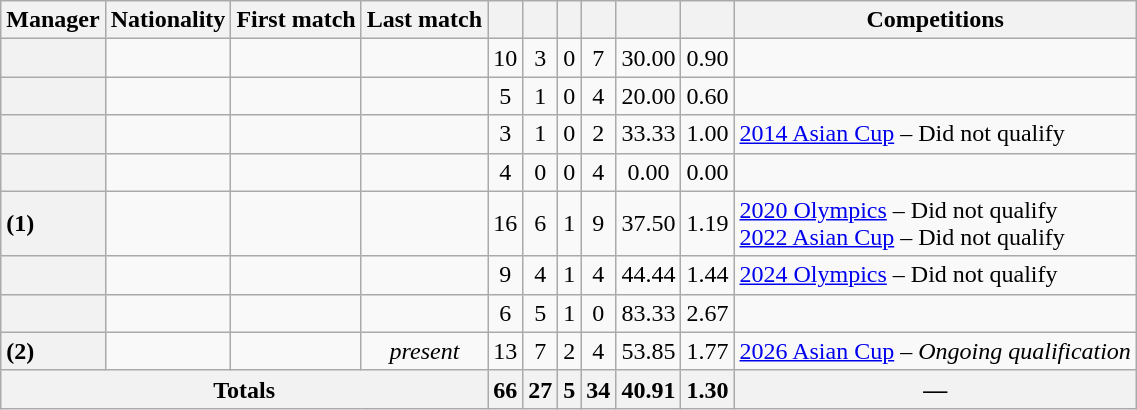<table class="wikitable sortable plainrowheaders" style="text-align:center;">
<tr>
<th scope=col>Manager</th>
<th scope=col>Nationality</th>
<th scope=col>First match</th>
<th scope=col>Last match</th>
<th scope=col></th>
<th scope=col></th>
<th scope=col></th>
<th scope=col></th>
<th scope=col></th>
<th scope=col></th>
<th scope=col>Competitions</th>
</tr>
<tr>
<th scope="row" style="text-align: left;"></th>
<td style="text-align: left;"></td>
<td></td>
<td></td>
<td>10</td>
<td>3</td>
<td>0</td>
<td>7</td>
<td>30.00</td>
<td>0.90</td>
<td style="text-align: left;"></td>
</tr>
<tr>
<th scope="row" style="text-align: left;"></th>
<td style="text-align: left;"></td>
<td></td>
<td></td>
<td>5</td>
<td>1</td>
<td>0</td>
<td>4</td>
<td>20.00</td>
<td>0.60</td>
<td style="text-align: left;"></td>
</tr>
<tr>
<th scope="row" style="text-align: left;"></th>
<td style="text-align: left;"></td>
<td></td>
<td></td>
<td>3</td>
<td>1</td>
<td>0</td>
<td>2</td>
<td>33.33</td>
<td>1.00</td>
<td style="text-align: left;"><a href='#'>2014 Asian Cup</a> – Did not qualify</td>
</tr>
<tr>
<th scope="row" style="text-align: left;"></th>
<td style="text-align: left;"></td>
<td></td>
<td></td>
<td>4</td>
<td>0</td>
<td>0</td>
<td>4</td>
<td>0.00</td>
<td>0.00</td>
<td style="text-align: left;"></td>
</tr>
<tr>
<th scope="row" style="text-align: left;"> (1)</th>
<td style="text-align: left;"></td>
<td></td>
<td></td>
<td>16</td>
<td>6</td>
<td>1</td>
<td>9</td>
<td>37.50</td>
<td>1.19</td>
<td style="text-align: left;"><a href='#'>2020 Olympics</a> – Did not qualify<br><a href='#'>2022 Asian Cup</a> – Did not qualify</td>
</tr>
<tr>
<th scope="row" style="text-align: left;"></th>
<td style="text-align: left;"></td>
<td></td>
<td></td>
<td>9</td>
<td>4</td>
<td>1</td>
<td>4</td>
<td>44.44</td>
<td>1.44</td>
<td style="text-align: left;"><a href='#'>2024 Olympics</a> – Did not qualify</td>
</tr>
<tr>
<th scope="row" style="text-align: left;"></th>
<td style="text-align: left;"></td>
<td></td>
<td></td>
<td>6</td>
<td>5</td>
<td>1</td>
<td>0</td>
<td>83.33</td>
<td>2.67</td>
<td style="text-align: left;"></td>
</tr>
<tr>
<th scope="row" style="text-align: left;"> (2)</th>
<td style="text-align: left;"></td>
<td></td>
<td><em>present</em></td>
<td>13</td>
<td>7</td>
<td>2</td>
<td>4</td>
<td>53.85</td>
<td>1.77</td>
<td style="text-align: left;"><a href='#'>2026 Asian Cup</a> – <em>Ongoing qualification</em></td>
</tr>
<tr>
<th colspan="4">Totals</th>
<th>66</th>
<th>27</th>
<th>5</th>
<th>34</th>
<th>40.91</th>
<th>1.30</th>
<th>—</th>
</tr>
</table>
